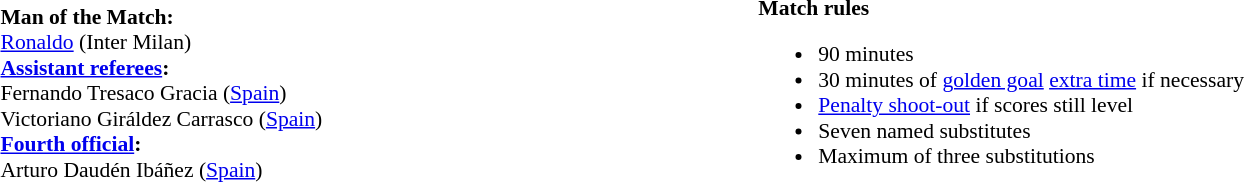<table style="width:100%;font-size:90%">
<tr>
<td><br><strong>Man of the Match:</strong>
<br><a href='#'>Ronaldo</a> (Inter Milan)<br><strong><a href='#'>Assistant referees</a>:</strong>
<br>Fernando Tresaco Gracia (<a href='#'>Spain</a>)
<br>Victoriano Giráldez Carrasco (<a href='#'>Spain</a>)
<br><strong><a href='#'>Fourth official</a>:</strong>
<br>Arturo Daudén Ibáñez (<a href='#'>Spain</a>)</td>
<td style="width:60%;vertical-align:top"><br><strong>Match rules</strong><ul><li>90 minutes</li><li>30 minutes of <a href='#'>golden goal</a> <a href='#'>extra time</a> if necessary</li><li><a href='#'>Penalty shoot-out</a> if scores still level</li><li>Seven named substitutes</li><li>Maximum of three substitutions</li></ul></td>
</tr>
</table>
